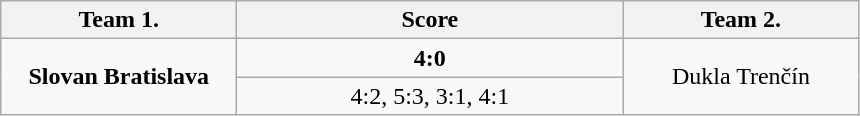<table class="wikitable" style="text-align: center;">
<tr>
<th width="150"><strong>Team 1.</strong></th>
<th width="250"><strong>Score</strong></th>
<th width="150"><strong>Team 2.</strong></th>
</tr>
<tr>
<td rowspan="2" valign="left"><strong>Slovan Bratislava</strong></td>
<td><strong>4:0</strong></td>
<td rowspan="2" valign="left">Dukla Trenčín</td>
</tr>
<tr>
<td>4:2, 5:3, 3:1, 4:1</td>
</tr>
</table>
